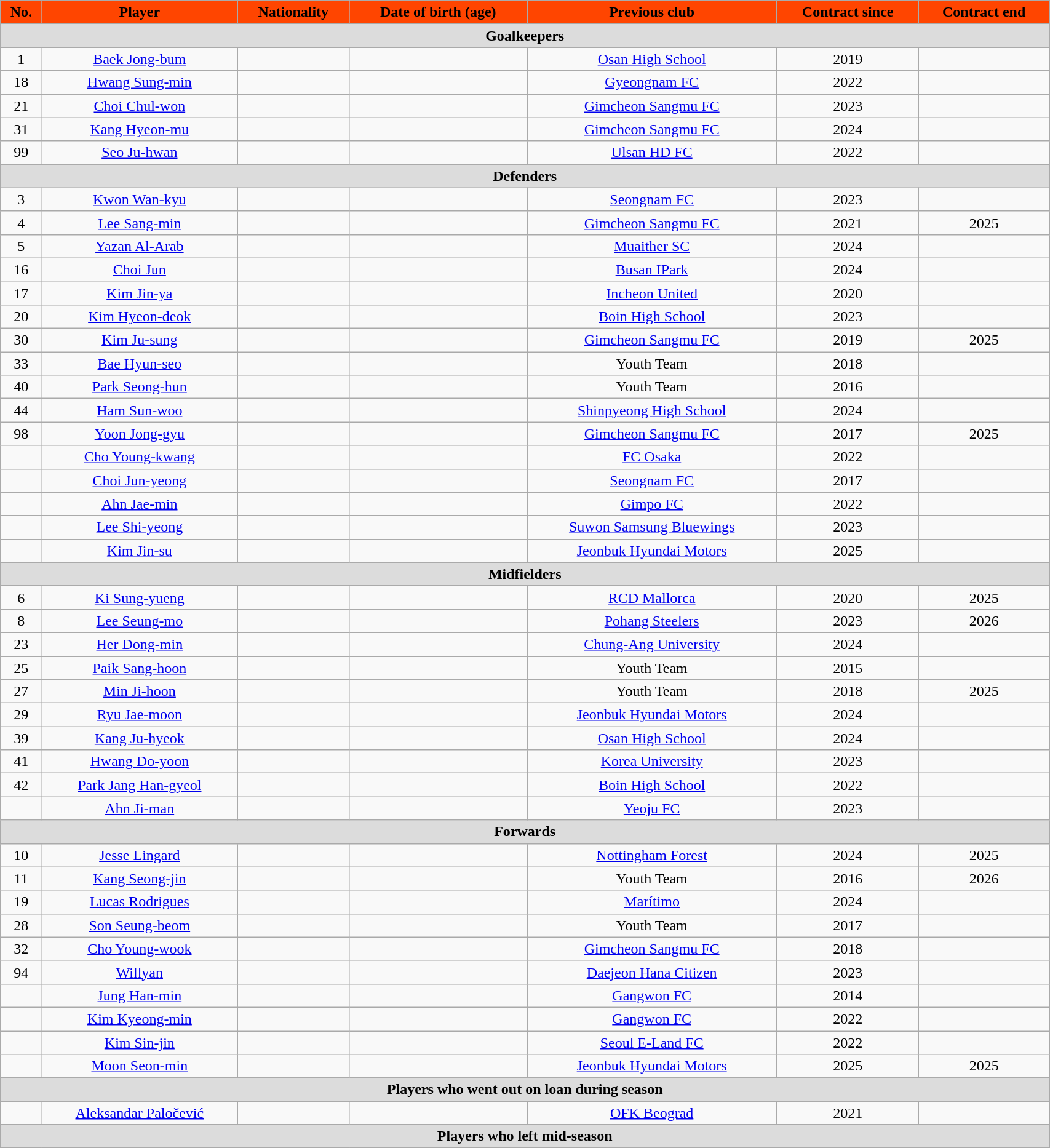<table class="wikitable" style="text-align:center;width:90%">
<tr>
<th style="background:#FF4500; color:black; text-align:center;">No.</th>
<th style="background:#FF4500; color:black; text-align:center;">Player</th>
<th style="background:#FF4500; color:black; text-align:center;">Nationality</th>
<th style="background:#FF4500; color:black; text-align:center;">Date of birth (age)</th>
<th style="background:#FF4500; color:black; text-align:center;">Previous club</th>
<th style="background:#FF4500; color:black; text-align:center;">Contract since</th>
<th style="background:#FF4500; color:black; text-align:center;">Contract end</th>
</tr>
<tr>
<th colspan="7" style="background:#dcdcdc; text-align:center;">Goalkeepers</th>
</tr>
<tr>
<td>1</td>
<td><a href='#'>Baek Jong-bum</a></td>
<td></td>
<td></td>
<td> <a href='#'>Osan High School</a></td>
<td>2019</td>
<td></td>
</tr>
<tr>
<td>18</td>
<td><a href='#'>Hwang Sung-min</a></td>
<td></td>
<td></td>
<td> <a href='#'>Gyeongnam FC</a></td>
<td>2022</td>
<td></td>
</tr>
<tr>
<td>21</td>
<td><a href='#'>Choi Chul-won</a></td>
<td></td>
<td></td>
<td> <a href='#'>Gimcheon Sangmu FC</a></td>
<td>2023</td>
<td></td>
</tr>
<tr>
<td>31</td>
<td><a href='#'>Kang Hyeon-mu</a></td>
<td></td>
<td></td>
<td> <a href='#'>Gimcheon Sangmu FC</a></td>
<td>2024</td>
<td></td>
</tr>
<tr>
<td>99</td>
<td><a href='#'>Seo Ju-hwan</a></td>
<td></td>
<td></td>
<td> <a href='#'>Ulsan HD FC</a></td>
<td>2022</td>
<td></td>
</tr>
<tr>
<th colspan="7" style="background:#dcdcdc; text-align:center;">Defenders</th>
</tr>
<tr>
<td>3</td>
<td><a href='#'>Kwon Wan-kyu</a></td>
<td></td>
<td></td>
<td> <a href='#'>Seongnam FC</a></td>
<td>2023</td>
<td></td>
</tr>
<tr>
<td>4</td>
<td><a href='#'>Lee Sang-min</a></td>
<td></td>
<td></td>
<td> <a href='#'>Gimcheon Sangmu FC</a></td>
<td>2021</td>
<td>2025</td>
</tr>
<tr>
<td>5</td>
<td><a href='#'>Yazan Al-Arab</a></td>
<td></td>
<td></td>
<td> <a href='#'>Muaither SC</a></td>
<td>2024</td>
<td></td>
</tr>
<tr>
<td>16</td>
<td><a href='#'>Choi Jun</a></td>
<td></td>
<td></td>
<td> <a href='#'>Busan IPark</a></td>
<td>2024</td>
<td></td>
</tr>
<tr>
<td>17</td>
<td><a href='#'>Kim Jin-ya</a></td>
<td></td>
<td></td>
<td> <a href='#'>Incheon United</a></td>
<td>2020</td>
<td></td>
</tr>
<tr>
<td>20</td>
<td><a href='#'>Kim Hyeon-deok</a></td>
<td></td>
<td></td>
<td> <a href='#'>Boin High School</a></td>
<td>2023</td>
<td></td>
</tr>
<tr>
<td>30</td>
<td><a href='#'>Kim Ju-sung</a></td>
<td></td>
<td></td>
<td> <a href='#'>Gimcheon Sangmu FC</a></td>
<td>2019</td>
<td>2025</td>
</tr>
<tr>
<td>33</td>
<td><a href='#'>Bae Hyun-seo</a></td>
<td></td>
<td></td>
<td>Youth Team</td>
<td>2018</td>
<td></td>
</tr>
<tr>
<td>40</td>
<td><a href='#'>Park Seong-hun</a></td>
<td></td>
<td></td>
<td>Youth Team</td>
<td>2016</td>
<td></td>
</tr>
<tr>
<td>44</td>
<td><a href='#'>Ham Sun-woo</a></td>
<td></td>
<td></td>
<td> <a href='#'>Shinpyeong High School</a></td>
<td>2024</td>
<td></td>
</tr>
<tr>
<td>98</td>
<td><a href='#'>Yoon Jong-gyu</a></td>
<td></td>
<td></td>
<td> <a href='#'>Gimcheon Sangmu FC</a></td>
<td>2017</td>
<td>2025</td>
</tr>
<tr>
<td></td>
<td><a href='#'>Cho Young-kwang</a></td>
<td></td>
<td></td>
<td> <a href='#'>FC Osaka</a></td>
<td>2022</td>
<td></td>
</tr>
<tr>
<td></td>
<td><a href='#'>Choi Jun-yeong</a></td>
<td></td>
<td></td>
<td> <a href='#'>Seongnam FC</a></td>
<td>2017</td>
<td></td>
</tr>
<tr>
<td></td>
<td><a href='#'>Ahn Jae-min</a></td>
<td></td>
<td></td>
<td> <a href='#'>Gimpo FC</a></td>
<td>2022</td>
<td></td>
</tr>
<tr>
<td></td>
<td><a href='#'>Lee Shi-yeong</a></td>
<td></td>
<td></td>
<td> <a href='#'>Suwon Samsung Bluewings</a></td>
<td>2023</td>
<td></td>
</tr>
<tr>
<td></td>
<td><a href='#'>Kim Jin-su</a></td>
<td></td>
<td></td>
<td> <a href='#'>Jeonbuk Hyundai Motors</a></td>
<td>2025</td>
<td></td>
</tr>
<tr>
<th colspan="7" style="background:#dcdcdc; text-align:center;">Midfielders</th>
</tr>
<tr>
<td>6</td>
<td><a href='#'>Ki Sung-yueng</a></td>
<td></td>
<td></td>
<td> <a href='#'>RCD Mallorca</a></td>
<td>2020</td>
<td>2025</td>
</tr>
<tr>
<td>8</td>
<td><a href='#'>Lee Seung-mo</a></td>
<td></td>
<td></td>
<td> <a href='#'>Pohang Steelers</a></td>
<td>2023</td>
<td>2026</td>
</tr>
<tr>
<td>23</td>
<td><a href='#'>Her Dong-min</a></td>
<td></td>
<td></td>
<td> <a href='#'>Chung-Ang University</a></td>
<td>2024</td>
<td></td>
</tr>
<tr>
<td>25</td>
<td><a href='#'>Paik Sang-hoon</a></td>
<td></td>
<td></td>
<td>Youth Team</td>
<td>2015</td>
<td></td>
</tr>
<tr>
<td>27</td>
<td><a href='#'>Min Ji-hoon</a></td>
<td></td>
<td></td>
<td>Youth Team</td>
<td>2018</td>
<td>2025</td>
</tr>
<tr>
<td>29</td>
<td><a href='#'>Ryu Jae-moon</a></td>
<td></td>
<td></td>
<td> <a href='#'>Jeonbuk Hyundai Motors</a></td>
<td>2024</td>
<td></td>
</tr>
<tr>
<td>39</td>
<td><a href='#'>Kang Ju-hyeok</a></td>
<td></td>
<td></td>
<td> <a href='#'>Osan High School</a></td>
<td>2024</td>
<td></td>
</tr>
<tr>
<td>41</td>
<td><a href='#'>Hwang Do-yoon</a></td>
<td></td>
<td></td>
<td> <a href='#'>Korea University</a></td>
<td>2023</td>
<td></td>
</tr>
<tr>
<td>42</td>
<td><a href='#'>Park Jang Han-gyeol</a></td>
<td></td>
<td></td>
<td> <a href='#'>Boin High School</a></td>
<td>2022</td>
<td></td>
</tr>
<tr>
<td></td>
<td><a href='#'>Ahn Ji-man</a></td>
<td></td>
<td></td>
<td> <a href='#'>Yeoju FC</a></td>
<td>2023</td>
<td></td>
</tr>
<tr>
<th colspan="7" style="background:#dcdcdc; text-align:center;">Forwards</th>
</tr>
<tr>
<td>10</td>
<td><a href='#'>Jesse Lingard</a></td>
<td></td>
<td></td>
<td> <a href='#'>Nottingham Forest</a></td>
<td>2024</td>
<td>2025</td>
</tr>
<tr>
<td>11</td>
<td><a href='#'>Kang Seong-jin</a></td>
<td></td>
<td></td>
<td>Youth Team</td>
<td>2016</td>
<td>2026</td>
</tr>
<tr>
<td>19</td>
<td><a href='#'>Lucas Rodrigues</a></td>
<td></td>
<td></td>
<td> <a href='#'>Marítimo</a></td>
<td>2024</td>
<td></td>
</tr>
<tr>
<td>28</td>
<td><a href='#'>Son Seung-beom</a></td>
<td></td>
<td></td>
<td>Youth Team</td>
<td>2017</td>
<td></td>
</tr>
<tr>
<td>32</td>
<td><a href='#'>Cho Young-wook</a></td>
<td></td>
<td></td>
<td> <a href='#'>Gimcheon Sangmu FC</a></td>
<td>2018</td>
<td></td>
</tr>
<tr>
<td>94</td>
<td><a href='#'>Willyan</a></td>
<td></td>
<td></td>
<td> <a href='#'>Daejeon Hana Citizen</a></td>
<td>2023</td>
<td></td>
</tr>
<tr>
<td></td>
<td><a href='#'>Jung Han-min</a></td>
<td></td>
<td></td>
<td> <a href='#'>Gangwon FC</a></td>
<td>2014</td>
<td></td>
</tr>
<tr>
<td></td>
<td><a href='#'>Kim Kyeong-min</a></td>
<td></td>
<td></td>
<td> <a href='#'>Gangwon FC</a></td>
<td>2022</td>
<td></td>
</tr>
<tr>
<td></td>
<td><a href='#'>Kim Sin-jin</a></td>
<td></td>
<td></td>
<td> <a href='#'>Seoul E-Land FC</a></td>
<td>2022</td>
<td></td>
</tr>
<tr>
<td></td>
<td><a href='#'>Moon Seon-min</a></td>
<td></td>
<td></td>
<td> <a href='#'>Jeonbuk Hyundai Motors</a></td>
<td>2025</td>
<td>2025</td>
</tr>
<tr>
<th colspan="7" style="background:#dcdcdc; text-align:center;">Players who went out on loan during season</th>
</tr>
<tr>
<td></td>
<td><a href='#'>Aleksandar Paločević</a></td>
<td></td>
<td></td>
<td> <a href='#'>OFK Beograd</a></td>
<td>2021</td>
<td></td>
</tr>
<tr>
<th colspan="7" style="background:#dcdcdc; text-align:center;">Players who left mid-season</th>
</tr>
<tr>
</tr>
</table>
